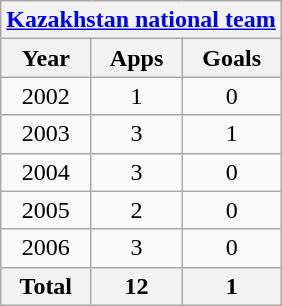<table class="wikitable" style="text-align:center">
<tr>
<th colspan=3><a href='#'>Kazakhstan national team</a></th>
</tr>
<tr>
<th>Year</th>
<th>Apps</th>
<th>Goals</th>
</tr>
<tr>
<td>2002</td>
<td>1</td>
<td>0</td>
</tr>
<tr>
<td>2003</td>
<td>3</td>
<td>1</td>
</tr>
<tr>
<td>2004</td>
<td>3</td>
<td>0</td>
</tr>
<tr>
<td>2005</td>
<td>2</td>
<td>0</td>
</tr>
<tr>
<td>2006</td>
<td>3</td>
<td>0</td>
</tr>
<tr>
<th>Total</th>
<th>12</th>
<th>1</th>
</tr>
</table>
